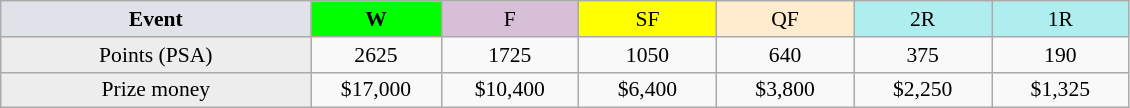<table class=wikitable style=font-size:90%;text-align:center>
<tr>
<td style="width:200px; background:#dfe2e9;"><strong>Event</strong></td>
<td style="width:80px; background:lime;"><strong>W</strong></td>
<td style="width:85px; background:thistle;">F</td>
<td style="width:85px; background:#ff0;">SF</td>
<td style="width:85px; background:#ffebcd;">QF</td>
<td style="width:85px; background:#afeeee;">2R</td>
<td style="width:85px; background:#afeeee;">1R</td>
</tr>
<tr>
<td bgcolor=#EDEDED>Points (PSA)</td>
<td>2625</td>
<td>1725</td>
<td>1050</td>
<td>640</td>
<td>375</td>
<td>190</td>
</tr>
<tr>
<td style="background:#ededed;">Prize money</td>
<td>$17,000</td>
<td>$10,400</td>
<td>$6,400</td>
<td>$3,800</td>
<td>$2,250</td>
<td>$1,325</td>
</tr>
</table>
